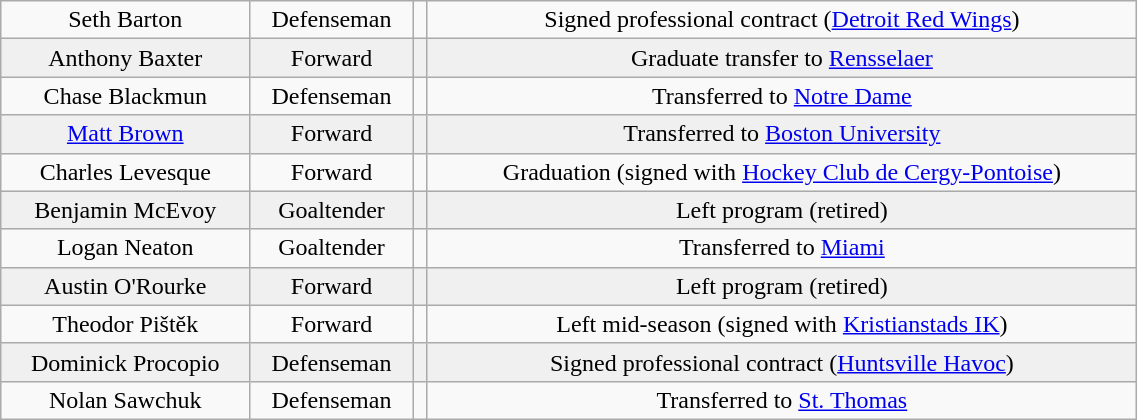<table class="wikitable" width="60%">
<tr align="center" bgcolor="">
<td>Seth Barton</td>
<td>Defenseman</td>
<td></td>
<td>Signed professional contract (<a href='#'>Detroit Red Wings</a>)</td>
</tr>
<tr align="center" bgcolor="f0f0f0">
<td>Anthony Baxter</td>
<td>Forward</td>
<td></td>
<td>Graduate transfer to <a href='#'>Rensselaer</a></td>
</tr>
<tr align="center" bgcolor="">
<td>Chase Blackmun</td>
<td>Defenseman</td>
<td></td>
<td>Transferred to <a href='#'>Notre Dame</a></td>
</tr>
<tr align="center" bgcolor="f0f0f0">
<td><a href='#'>Matt Brown</a></td>
<td>Forward</td>
<td></td>
<td>Transferred to <a href='#'>Boston University</a></td>
</tr>
<tr align="center" bgcolor="">
<td>Charles Levesque</td>
<td>Forward</td>
<td></td>
<td>Graduation (signed with <a href='#'>Hockey Club de Cergy-Pontoise</a>)</td>
</tr>
<tr align="center" bgcolor="f0f0f0">
<td>Benjamin McEvoy</td>
<td>Goaltender</td>
<td></td>
<td>Left program (retired)</td>
</tr>
<tr align="center" bgcolor="">
<td>Logan Neaton</td>
<td>Goaltender</td>
<td></td>
<td>Transferred to <a href='#'>Miami</a></td>
</tr>
<tr align="center" bgcolor="f0f0f0">
<td>Austin O'Rourke</td>
<td>Forward</td>
<td></td>
<td>Left program (retired)</td>
</tr>
<tr align="center" bgcolor="">
<td>Theodor Pištěk</td>
<td>Forward</td>
<td></td>
<td>Left mid-season (signed with <a href='#'>Kristianstads IK</a>)</td>
</tr>
<tr align="center" bgcolor="f0f0f0">
<td>Dominick Procopio</td>
<td>Defenseman</td>
<td></td>
<td>Signed professional contract (<a href='#'>Huntsville Havoc</a>)</td>
</tr>
<tr align="center" bgcolor="">
<td>Nolan Sawchuk</td>
<td>Defenseman</td>
<td></td>
<td>Transferred to <a href='#'>St. Thomas</a></td>
</tr>
</table>
